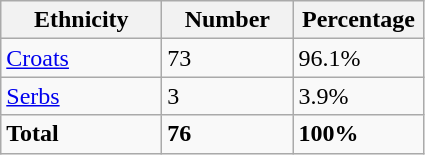<table class="wikitable">
<tr>
<th width="100px">Ethnicity</th>
<th width="80px">Number</th>
<th width="80px">Percentage</th>
</tr>
<tr>
<td><a href='#'>Croats</a></td>
<td>73</td>
<td>96.1%</td>
</tr>
<tr>
<td><a href='#'>Serbs</a></td>
<td>3</td>
<td>3.9%</td>
</tr>
<tr>
<td><strong>Total</strong></td>
<td><strong>76</strong></td>
<td><strong>100%</strong></td>
</tr>
</table>
